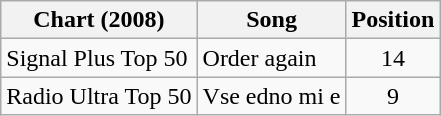<table class="wikitable">
<tr>
<th>Chart (2008)</th>
<th>Song</th>
<th>Position</th>
</tr>
<tr>
<td>Signal Plus Top 50</td>
<td>Order again</td>
<td style="text-align:center;">14</td>
</tr>
<tr>
<td>Radio Ultra Top 50</td>
<td>Vse edno mi e</td>
<td style="text-align:center;">9</td>
</tr>
</table>
